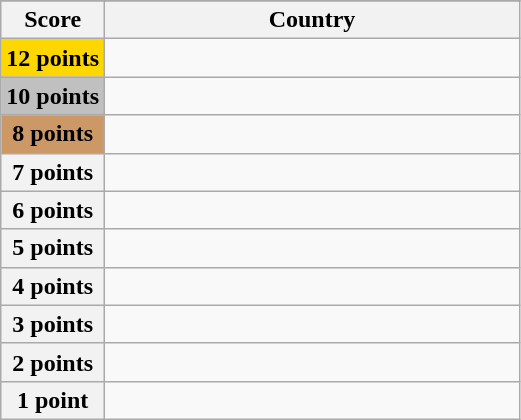<table class="wikitable">
<tr>
</tr>
<tr>
<th scope="col" width="20%">Score</th>
<th scope="col">Country</th>
</tr>
<tr>
<th scope="row" style="background:gold">12 points</th>
<td></td>
</tr>
<tr>
<th scope="row" style="background:silver">10 points</th>
<td></td>
</tr>
<tr>
<th scope="row" style="background:#CC9966">8 points</th>
<td></td>
</tr>
<tr>
<th scope="row">7 points</th>
<td></td>
</tr>
<tr>
<th scope="row">6 points</th>
<td></td>
</tr>
<tr>
<th scope="row">5 points</th>
<td></td>
</tr>
<tr>
<th scope="row">4 points</th>
<td></td>
</tr>
<tr>
<th scope="row">3 points</th>
<td></td>
</tr>
<tr>
<th scope="row">2 points</th>
<td></td>
</tr>
<tr>
<th scope="row">1 point</th>
<td></td>
</tr>
</table>
